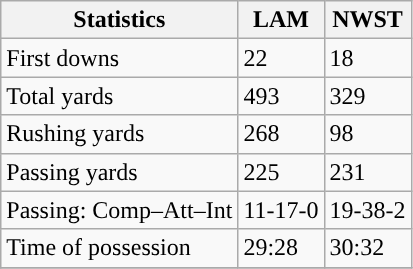<table class="wikitable" style="float: left;">
<tr>
<th>Statistics</th>
<th>LAM</th>
<th>NWST</th>
</tr>
<tr>
<td>First downs</td>
<td>22</td>
<td>18</td>
</tr>
<tr>
<td>Total yards</td>
<td>493</td>
<td>329</td>
</tr>
<tr>
<td>Rushing yards</td>
<td>268</td>
<td>98</td>
</tr>
<tr>
<td>Passing yards</td>
<td>225</td>
<td>231</td>
</tr>
<tr>
<td>Passing: Comp–Att–Int</td>
<td>11-17-0</td>
<td>19-38-2</td>
</tr>
<tr>
<td>Time of possession</td>
<td>29:28</td>
<td>30:32</td>
</tr>
<tr>
</tr>
</table>
